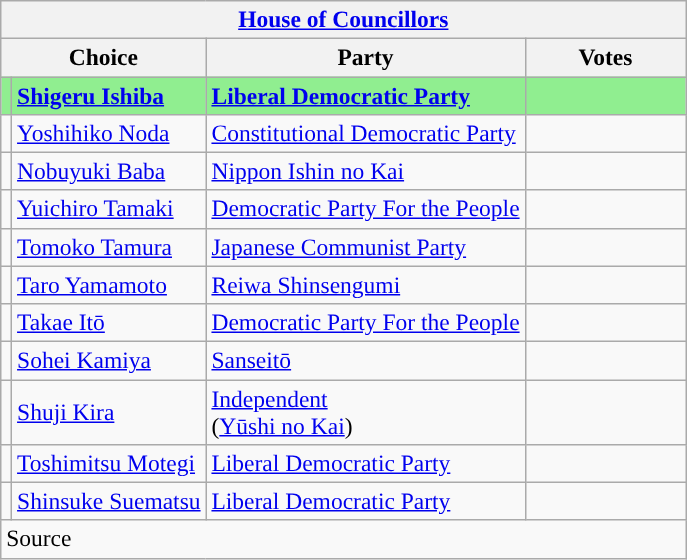<table class="wikitable" style="font-size:98%;">
<tr>
<th colspan="4"><a href='#'>House of Councillors</a></th>
</tr>
<tr>
<th align="left" colspan="2" width="100">Choice</th>
<th>Party</th>
<th width="100">Votes</th>
</tr>
<tr style="background:lightgreen;">
<td style="color:inherit;background:"></td>
<td style="text-align:left;"><strong><a href='#'>Shigeru Ishiba</a></strong></td>
<td style="text-align:left;"><strong><a href='#'>Liberal Democratic Party</a></strong></td>
<td><strong></strong></td>
</tr>
<tr>
<td style="color:inherit;background:"></td>
<td style="text-align:left;"><a href='#'>Yoshihiko Noda</a></td>
<td style="text-align:left;"><a href='#'>Constitutional Democratic Party</a></td>
<td></td>
</tr>
<tr>
<td style="color:inherit;background:"></td>
<td style="text-align:left;"><a href='#'>Nobuyuki Baba</a></td>
<td style="text-align:left;"><a href='#'>Nippon Ishin no Kai</a></td>
<td></td>
</tr>
<tr>
<td style="color:inherit;background:"></td>
<td style="text-align:left;"><a href='#'>Yuichiro Tamaki</a></td>
<td style="text-align:left;"><a href='#'>Democratic Party For the People</a></td>
<td></td>
</tr>
<tr>
<td style="color:inherit;background:"></td>
<td style="text-align:left;"><a href='#'>Tomoko Tamura</a></td>
<td style="text-align:left;"><a href='#'>Japanese Communist Party</a></td>
<td></td>
</tr>
<tr>
<td style="color:inherit;background:"></td>
<td style="text-align:left;"><a href='#'>Taro Yamamoto</a></td>
<td style="text-align:left;"><a href='#'>Reiwa Shinsengumi</a></td>
<td></td>
</tr>
<tr>
<td style="color:inherit;background:"></td>
<td style="text-align:left;"><a href='#'>Takae Itō</a></td>
<td style="text-align:left;"><a href='#'>Democratic Party For the People</a></td>
<td></td>
</tr>
<tr>
<td style="color:inherit;background:"></td>
<td style="text-align:left;"><a href='#'>Sohei Kamiya</a></td>
<td style="text-align:left;"><a href='#'>Sanseitō</a></td>
<td></td>
</tr>
<tr>
<td style="color:inherit;background:"></td>
<td style="text-align:left;"><a href='#'>Shuji Kira </a></td>
<td style="text-align:left;"><a href='#'>Independent</a><br>(<a href='#'>Yūshi no Kai</a>)</td>
<td></td>
</tr>
<tr>
<td style="color:inherit;background:"></td>
<td style="text-align:left;"><a href='#'>Toshimitsu Motegi</a></td>
<td style="text-align:left;"><a href='#'>Liberal Democratic Party</a></td>
<td></td>
</tr>
<tr>
<td style="color:inherit;background:"></td>
<td style="text-align:left;"><a href='#'>Shinsuke Suematsu</a></td>
<td style="text-align:left;"><a href='#'>Liberal Democratic Party</a></td>
<td></td>
</tr>
<tr>
<td colspan=4>Source</td>
</tr>
</table>
